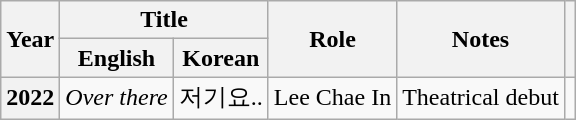<table class="wikitable plainrowheaders">
<tr>
<th scope="col" rowspan="2">Year</th>
<th scope="col" colspan="2">Title</th>
<th scope="col" rowspan="2">Role</th>
<th scope="col" rowspan="2">Notes</th>
<th scope="col" rowspan="2" class="unsortable"></th>
</tr>
<tr>
<th scope="col">English</th>
<th scope="col">Korean</th>
</tr>
<tr>
<th scope="row">2022</th>
<td><em>Over there</em></td>
<td>저기요..</td>
<td>Lee Chae In</td>
<td>Theatrical debut</td>
<td></td>
</tr>
</table>
